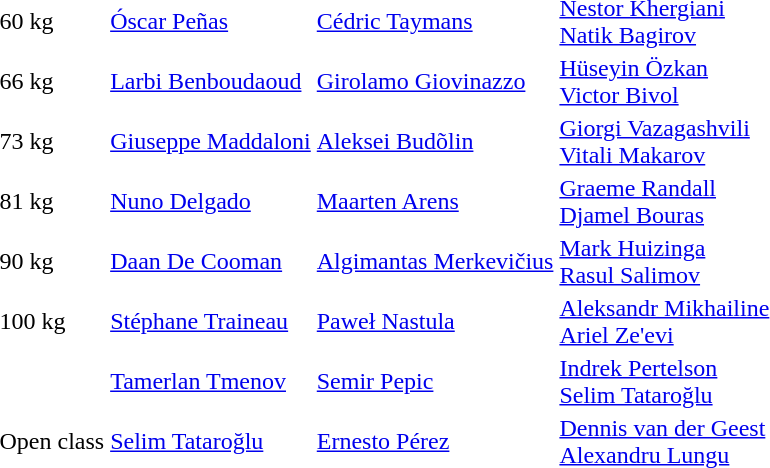<table>
<tr>
<td>60 kg</td>
<td> <a href='#'>Óscar Peñas</a></td>
<td> <a href='#'>Cédric Taymans</a></td>
<td> <a href='#'>Nestor Khergiani</a> <br>  <a href='#'>Natik Bagirov</a></td>
</tr>
<tr>
<td>66 kg</td>
<td> <a href='#'>Larbi Benboudaoud</a></td>
<td> <a href='#'>Girolamo Giovinazzo</a></td>
<td> <a href='#'>Hüseyin Özkan</a> <br>  <a href='#'>Victor Bivol</a></td>
</tr>
<tr>
<td>73 kg</td>
<td> <a href='#'>Giuseppe Maddaloni</a></td>
<td> <a href='#'>Aleksei Budõlin</a></td>
<td> <a href='#'>Giorgi Vazagashvili</a> <br>  <a href='#'>Vitali Makarov</a></td>
</tr>
<tr>
<td>81 kg</td>
<td> <a href='#'>Nuno Delgado</a></td>
<td> <a href='#'>Maarten Arens</a></td>
<td> <a href='#'>Graeme Randall</a> <br>  <a href='#'>Djamel Bouras</a></td>
</tr>
<tr>
<td>90 kg</td>
<td> <a href='#'>Daan De Cooman</a></td>
<td> <a href='#'>Algimantas Merkevičius</a></td>
<td> <a href='#'>Mark Huizinga</a> <br>  <a href='#'>Rasul Salimov</a></td>
</tr>
<tr>
<td>100 kg</td>
<td> <a href='#'>Stéphane Traineau</a></td>
<td> <a href='#'>Paweł Nastula</a></td>
<td> <a href='#'>Aleksandr Mikhailine</a> <br>  <a href='#'>Ariel Ze'evi</a></td>
</tr>
<tr>
<td></td>
<td> <a href='#'>Tamerlan Tmenov</a></td>
<td> <a href='#'>Semir Pepic</a></td>
<td> <a href='#'>Indrek Pertelson</a> <br>  <a href='#'>Selim Tataroğlu</a></td>
</tr>
<tr>
<td>Open class</td>
<td> <a href='#'>Selim Tataroğlu</a></td>
<td> <a href='#'>Ernesto Pérez</a></td>
<td> <a href='#'>Dennis van der Geest</a> <br>  <a href='#'>Alexandru Lungu</a></td>
</tr>
</table>
